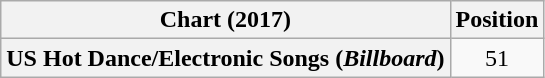<table class="wikitable plainrowheaders" style="text-align:center">
<tr>
<th scope="col">Chart (2017)</th>
<th scope="col">Position</th>
</tr>
<tr>
<th scope="row">US Hot Dance/Electronic Songs (<em>Billboard</em>)</th>
<td>51</td>
</tr>
</table>
